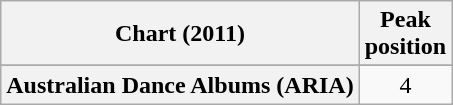<table class="wikitable sortable plainrowheaders">
<tr>
<th>Chart (2011)</th>
<th>Peak<br>position</th>
</tr>
<tr>
</tr>
<tr>
<th scope="row">Australian Dance Albums (ARIA)</th>
<td align=center>4</td>
</tr>
</table>
